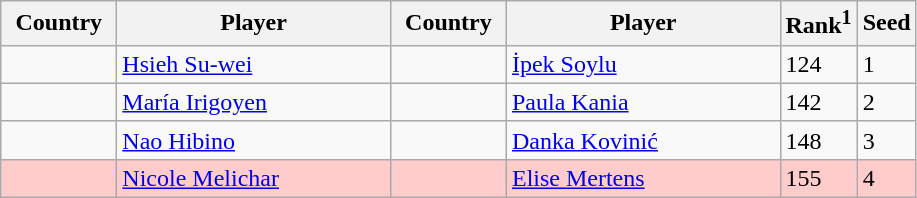<table class="sortable wikitable">
<tr>
<th width="70">Country</th>
<th width="175">Player</th>
<th width="70">Country</th>
<th width="175">Player</th>
<th>Rank<sup>1</sup></th>
<th>Seed</th>
</tr>
<tr>
<td></td>
<td><a href='#'>Hsieh Su-wei</a></td>
<td></td>
<td><a href='#'>İpek Soylu</a></td>
<td>124</td>
<td>1</td>
</tr>
<tr>
<td></td>
<td><a href='#'>María Irigoyen</a></td>
<td></td>
<td><a href='#'>Paula Kania</a></td>
<td>142</td>
<td>2</td>
</tr>
<tr>
<td></td>
<td><a href='#'>Nao Hibino</a></td>
<td></td>
<td><a href='#'>Danka Kovinić</a></td>
<td>148</td>
<td>3</td>
</tr>
<tr style="background:#fcc;">
<td></td>
<td><a href='#'>Nicole Melichar</a></td>
<td></td>
<td><a href='#'>Elise Mertens</a></td>
<td>155</td>
<td>4</td>
</tr>
</table>
